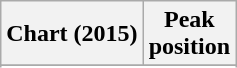<table class="wikitable sortable plainrowheaders" style="text-align:center">
<tr>
<th scope="col">Chart (2015)</th>
<th scope="col">Peak<br> position</th>
</tr>
<tr>
</tr>
<tr>
</tr>
<tr>
</tr>
<tr>
</tr>
<tr>
</tr>
<tr>
</tr>
</table>
